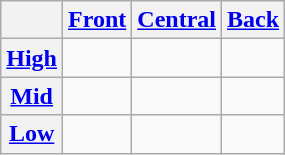<table class="wikitable">
<tr>
<th></th>
<th><a href='#'>Front</a></th>
<th><a href='#'>Central</a></th>
<th><a href='#'>Back</a></th>
</tr>
<tr>
<th><a href='#'>High</a></th>
<td></td>
<td></td>
<td></td>
</tr>
<tr>
<th><a href='#'>Mid</a></th>
<td></td>
<td></td>
<td></td>
</tr>
<tr>
<th><a href='#'>Low</a></th>
<td></td>
<td></td>
<td></td>
</tr>
</table>
